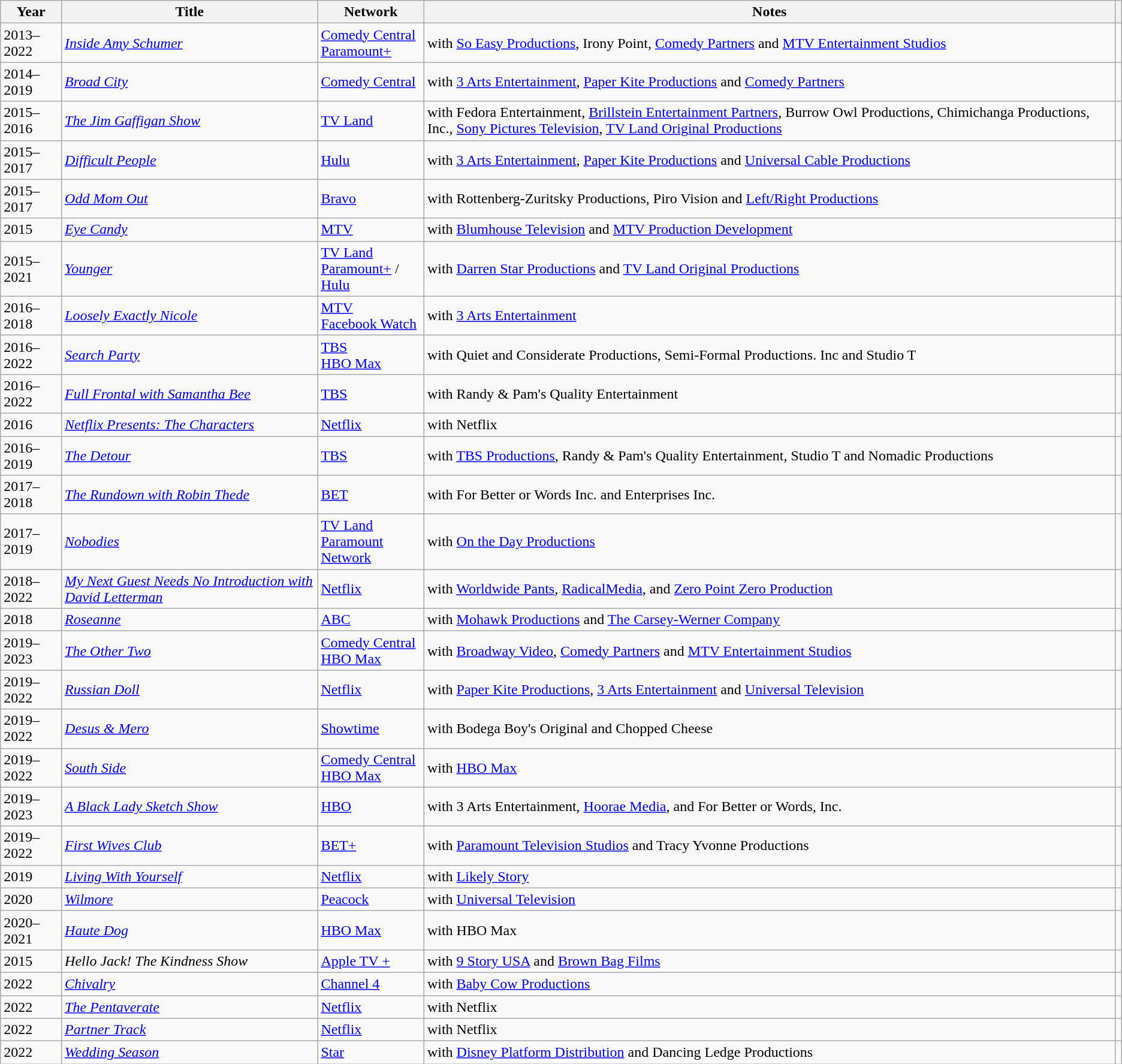<table class="wikitable sortable">
<tr>
<th>Year</th>
<th>Title</th>
<th>Network</th>
<th class="unsortable">Notes</th>
<th class="unsortable"></th>
</tr>
<tr>
<td>2013–2022</td>
<td><em><a href='#'>Inside Amy Schumer</a></em></td>
<td><a href='#'>Comedy Central</a><br><a href='#'>Paramount+</a></td>
<td>with <a href='#'>So Easy Productions</a>, Irony Point, <a href='#'>Comedy Partners</a> and <a href='#'>MTV Entertainment Studios</a></td>
<td></td>
</tr>
<tr>
<td>2014–2019</td>
<td><em><a href='#'>Broad City</a></em></td>
<td><a href='#'>Comedy Central</a></td>
<td>with <a href='#'>3 Arts Entertainment</a>, <a href='#'>Paper Kite Productions</a> and <a href='#'>Comedy Partners</a></td>
<td></td>
</tr>
<tr>
<td>2015–2016</td>
<td><em><a href='#'>The Jim Gaffigan Show</a></em></td>
<td><a href='#'>TV Land</a></td>
<td>with Fedora Entertainment, <a href='#'>Brillstein Entertainment Partners</a>, Burrow Owl Productions, Chimichanga Productions, Inc., <a href='#'>Sony Pictures Television</a>, <a href='#'>TV Land Original Productions</a></td>
<td></td>
</tr>
<tr>
<td>2015–2017</td>
<td><em><a href='#'>Difficult People</a></em></td>
<td><a href='#'>Hulu</a></td>
<td>with <a href='#'>3 Arts Entertainment</a>, <a href='#'>Paper Kite Productions</a> and <a href='#'>Universal Cable Productions</a></td>
<td></td>
</tr>
<tr>
<td>2015–2017</td>
<td><em><a href='#'>Odd Mom Out</a></em></td>
<td><a href='#'>Bravo</a></td>
<td>with Rottenberg-Zuritsky Productions, Piro Vision and <a href='#'>Left/Right Productions</a></td>
<td></td>
</tr>
<tr>
<td>2015</td>
<td><em><a href='#'>Eye Candy</a></em></td>
<td><a href='#'>MTV</a></td>
<td>with <a href='#'>Blumhouse Television</a> and <a href='#'>MTV Production Development</a></td>
<td></td>
</tr>
<tr>
<td>2015–2021</td>
<td><em><a href='#'>Younger</a></em></td>
<td><a href='#'>TV Land</a><br><a href='#'>Paramount+</a> / <a href='#'>Hulu</a></td>
<td>with <a href='#'>Darren Star Productions</a> and <a href='#'>TV Land Original Productions</a></td>
<td></td>
</tr>
<tr>
<td>2016–2018</td>
<td><em><a href='#'>Loosely Exactly Nicole</a></em></td>
<td><a href='#'>MTV</a><br><a href='#'>Facebook Watch</a></td>
<td>with <a href='#'>3 Arts Entertainment</a></td>
<td></td>
</tr>
<tr>
<td>2016–2022</td>
<td><em><a href='#'>Search Party</a></em></td>
<td><a href='#'>TBS</a><br><a href='#'>HBO Max</a></td>
<td>with Quiet and Considerate Productions, Semi-Formal Productions. Inc and Studio T</td>
<td></td>
</tr>
<tr>
<td>2016–2022</td>
<td><em><a href='#'>Full Frontal with Samantha Bee</a></em></td>
<td><a href='#'>TBS</a></td>
<td>with Randy & Pam's Quality Entertainment</td>
<td></td>
</tr>
<tr>
<td>2016</td>
<td><em><a href='#'>Netflix Presents: The Characters</a></em></td>
<td><a href='#'>Netflix</a></td>
<td>with Netflix</td>
<td></td>
</tr>
<tr>
<td>2016–2019</td>
<td><em><a href='#'>The Detour</a></em></td>
<td><a href='#'>TBS</a></td>
<td>with <a href='#'>TBS Productions</a>, Randy & Pam's Quality Entertainment, Studio T and Nomadic Productions</td>
<td></td>
</tr>
<tr>
<td>2017–2018</td>
<td><em><a href='#'>The Rundown with Robin Thede</a></em></td>
<td><a href='#'>BET</a></td>
<td>with For Better or Words Inc. and Enterprises Inc.</td>
<td></td>
</tr>
<tr>
<td>2017–2019</td>
<td><em><a href='#'>Nobodies</a></em></td>
<td><a href='#'>TV Land</a><br><a href='#'>Paramount Network</a></td>
<td>with <a href='#'>On the Day Productions</a></td>
<td></td>
</tr>
<tr>
<td>2018–2022</td>
<td><em><a href='#'>My Next Guest Needs No Introduction with David Letterman</a></em></td>
<td><a href='#'>Netflix</a></td>
<td>with <a href='#'>Worldwide Pants</a>, <a href='#'>RadicalMedia</a>, and <a href='#'>Zero Point Zero Production</a></td>
<td></td>
</tr>
<tr>
<td>2018</td>
<td><em><a href='#'>Roseanne</a></em></td>
<td><a href='#'>ABC</a></td>
<td>with <a href='#'>Mohawk Productions</a> and <a href='#'>The Carsey-Werner Company</a></td>
<td></td>
</tr>
<tr>
<td>2019–2023</td>
<td><em><a href='#'>The Other Two</a></em></td>
<td><a href='#'>Comedy Central</a><br><a href='#'>HBO Max</a></td>
<td>with <a href='#'>Broadway Video</a>, <a href='#'>Comedy Partners</a> and <a href='#'>MTV Entertainment Studios</a></td>
<td></td>
</tr>
<tr>
<td>2019–2022</td>
<td><em><a href='#'>Russian Doll</a></em></td>
<td><a href='#'>Netflix</a></td>
<td>with <a href='#'>Paper Kite Productions</a>, <a href='#'>3 Arts Entertainment</a> and <a href='#'>Universal Television</a></td>
<td></td>
</tr>
<tr>
<td>2019–2022</td>
<td><em><a href='#'>Desus & Mero</a></em></td>
<td><a href='#'>Showtime</a></td>
<td>with Bodega Boy's Original and Chopped Cheese</td>
<td></td>
</tr>
<tr>
<td>2019–2022</td>
<td><em><a href='#'>South Side</a></em></td>
<td><a href='#'>Comedy Central</a><br><a href='#'>HBO Max</a></td>
<td>with <a href='#'>HBO Max</a></td>
<td></td>
</tr>
<tr>
<td>2019–2023</td>
<td><em><a href='#'>A Black Lady Sketch Show</a></em></td>
<td><a href='#'>HBO</a></td>
<td>with 3 Arts Entertainment, <a href='#'>Hoorae Media</a>, and For Better or Words, Inc.</td>
<td></td>
</tr>
<tr>
<td>2019–2022</td>
<td><em><a href='#'>First Wives Club</a></em></td>
<td><a href='#'>BET+</a></td>
<td>with <a href='#'>Paramount Television Studios</a> and Tracy Yvonne Productions</td>
<td></td>
</tr>
<tr>
<td>2019</td>
<td><em><a href='#'>Living With Yourself</a></em></td>
<td><a href='#'>Netflix</a></td>
<td>with <a href='#'>Likely Story</a></td>
<td></td>
</tr>
<tr>
<td>2020</td>
<td><em><a href='#'>Wilmore</a></em></td>
<td><a href='#'>Peacock</a></td>
<td>with <a href='#'>Universal Television</a></td>
<td></td>
</tr>
<tr>
<td>2020–2021</td>
<td><em><a href='#'>Haute Dog</a></em></td>
<td><a href='#'>HBO Max</a></td>
<td>with HBO Max</td>
<td></td>
</tr>
<tr>
<td>2015</td>
<td><em>Hello Jack! The Kindness Show</em></td>
<td><a href='#'>Apple TV +</a></td>
<td>with <a href='#'>9 Story USA</a> and <a href='#'>Brown Bag Films</a></td>
<td></td>
</tr>
<tr>
<td>2022</td>
<td><em><a href='#'>Chivalry</a></em></td>
<td><a href='#'>Channel 4</a></td>
<td>with <a href='#'>Baby Cow Productions</a></td>
<td></td>
</tr>
<tr>
<td>2022</td>
<td><em><a href='#'>The Pentaverate</a></em></td>
<td><a href='#'>Netflix</a></td>
<td>with Netflix</td>
<td></td>
</tr>
<tr>
<td>2022</td>
<td><em><a href='#'>Partner Track</a></em></td>
<td><a href='#'>Netflix</a></td>
<td>with Netflix</td>
<td></td>
</tr>
<tr>
<td>2022</td>
<td><em><a href='#'>Wedding Season</a></em></td>
<td><a href='#'>Star</a></td>
<td>with <a href='#'>Disney Platform Distribution</a> and Dancing Ledge Productions</td>
<td></td>
</tr>
</table>
